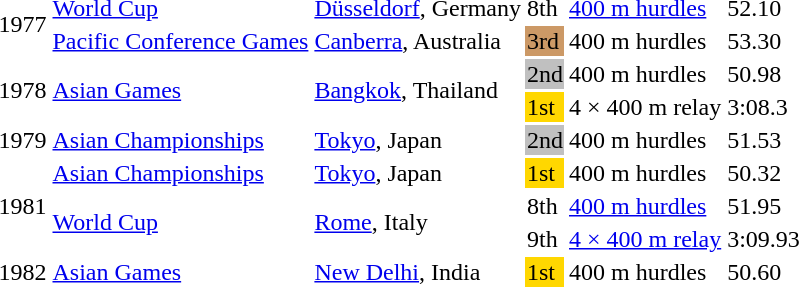<table>
<tr>
<td rowspan=2>1977</td>
<td><a href='#'>World Cup</a></td>
<td><a href='#'>Düsseldorf</a>, Germany</td>
<td>8th</td>
<td><a href='#'>400 m hurdles</a></td>
<td>52.10</td>
</tr>
<tr>
<td><a href='#'>Pacific Conference Games</a></td>
<td><a href='#'>Canberra</a>, Australia</td>
<td bgcolor=cc9966>3rd</td>
<td>400 m hurdles</td>
<td>53.30</td>
</tr>
<tr>
<td rowspan=2>1978</td>
<td rowspan=2><a href='#'>Asian Games</a></td>
<td rowspan=2><a href='#'>Bangkok</a>, Thailand</td>
<td bgcolor=silver>2nd</td>
<td>400 m hurdles</td>
<td>50.98</td>
</tr>
<tr>
<td bgcolor=gold>1st</td>
<td>4 × 400 m relay</td>
<td>3:08.3</td>
</tr>
<tr>
<td>1979</td>
<td><a href='#'>Asian Championships</a></td>
<td><a href='#'>Tokyo</a>, Japan</td>
<td bgcolor=silver>2nd</td>
<td>400 m hurdles</td>
<td>51.53</td>
</tr>
<tr>
<td rowspan=3>1981</td>
<td><a href='#'>Asian Championships</a></td>
<td><a href='#'>Tokyo</a>, Japan</td>
<td bgcolor=gold>1st</td>
<td>400 m hurdles</td>
<td>50.32</td>
</tr>
<tr>
<td rowspan=2><a href='#'>World Cup</a></td>
<td rowspan=2><a href='#'>Rome</a>, Italy</td>
<td>8th</td>
<td><a href='#'>400 m hurdles</a></td>
<td>51.95</td>
</tr>
<tr>
<td>9th</td>
<td><a href='#'>4 × 400 m relay</a></td>
<td>3:09.93</td>
</tr>
<tr>
<td>1982</td>
<td><a href='#'>Asian Games</a></td>
<td><a href='#'>New Delhi</a>, India</td>
<td bgcolor=gold>1st</td>
<td>400 m hurdles</td>
<td>50.60</td>
</tr>
</table>
